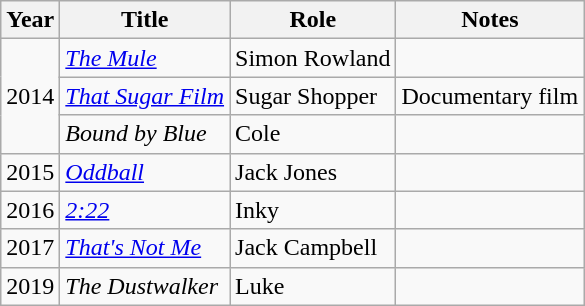<table class="wikitable">
<tr>
<th>Year</th>
<th>Title</th>
<th>Role</th>
<th>Notes</th>
</tr>
<tr>
<td rowspan="3">2014</td>
<td><em><a href='#'>The Mule</a></em></td>
<td>Simon Rowland</td>
<td></td>
</tr>
<tr>
<td><em><a href='#'>That Sugar Film</a></em></td>
<td>Sugar Shopper</td>
<td>Documentary film</td>
</tr>
<tr>
<td><em>Bound by Blue</em></td>
<td>Cole</td>
<td></td>
</tr>
<tr>
<td>2015</td>
<td><em><a href='#'>Oddball</a></em></td>
<td>Jack Jones</td>
<td></td>
</tr>
<tr>
<td>2016</td>
<td><em><a href='#'>2:22</a></em></td>
<td>Inky</td>
<td></td>
</tr>
<tr>
<td>2017</td>
<td><em><a href='#'>That's Not Me</a></em></td>
<td>Jack Campbell</td>
<td></td>
</tr>
<tr>
<td>2019</td>
<td><em>The Dustwalker</em></td>
<td>Luke</td>
<td></td>
</tr>
</table>
